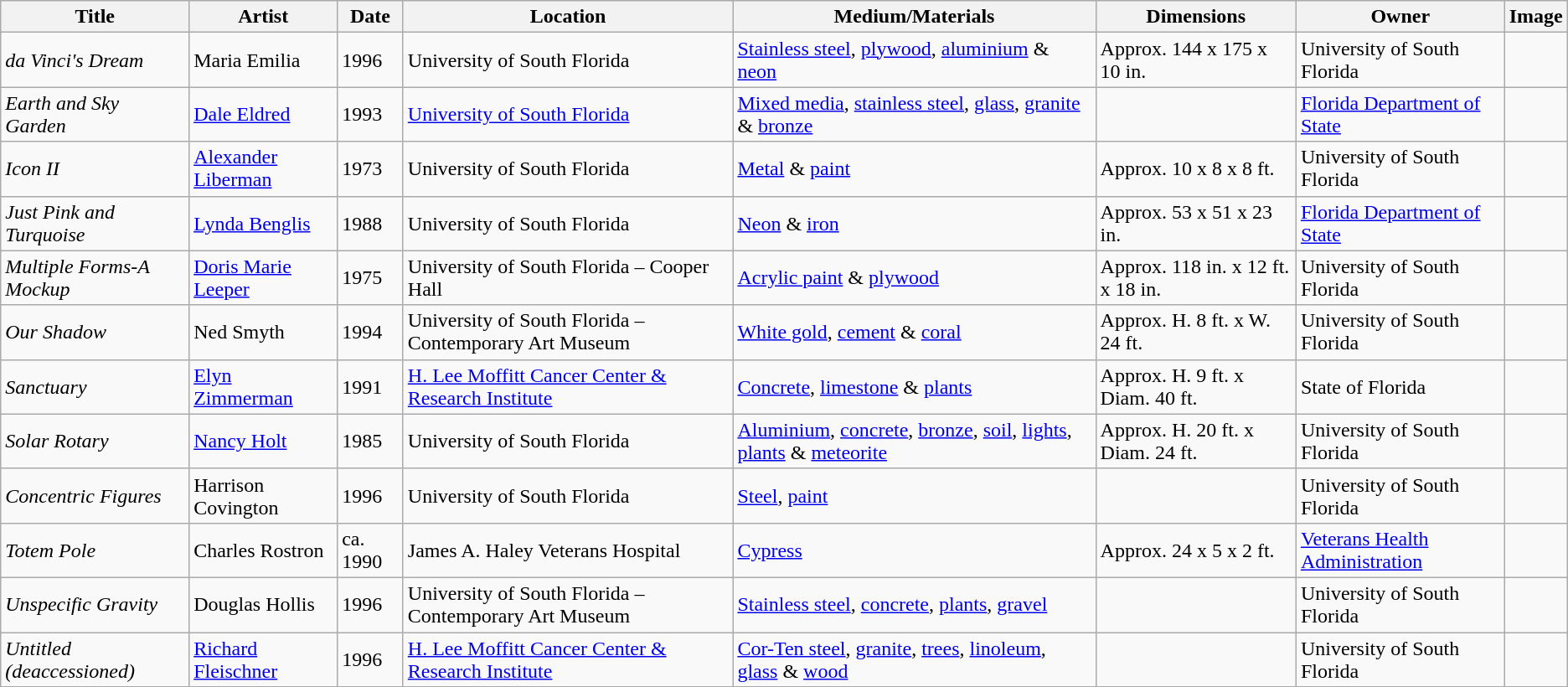<table class="wikitable sortable">
<tr>
<th>Title</th>
<th>Artist</th>
<th>Date</th>
<th>Location</th>
<th>Medium/Materials</th>
<th>Dimensions</th>
<th>Owner</th>
<th>Image</th>
</tr>
<tr>
<td><em>da Vinci's Dream</em></td>
<td>Maria Emilia</td>
<td>1996</td>
<td>University of South Florida</td>
<td><a href='#'>Stainless steel</a>, <a href='#'>plywood</a>, <a href='#'>aluminium</a> & <a href='#'>neon</a></td>
<td>Approx. 144 x 175 x 10 in.</td>
<td>University of South Florida</td>
<td></td>
</tr>
<tr>
<td><em>Earth and Sky Garden</em></td>
<td><a href='#'>Dale Eldred</a></td>
<td>1993</td>
<td><a href='#'>University of South Florida</a></td>
<td><a href='#'>Mixed media</a>, <a href='#'>stainless steel</a>, <a href='#'>glass</a>, <a href='#'>granite</a> & <a href='#'>bronze</a></td>
<td></td>
<td><a href='#'>Florida Department of State</a></td>
<td></td>
</tr>
<tr>
<td><em>Icon II</em></td>
<td><a href='#'>Alexander Liberman</a></td>
<td>1973</td>
<td>University of South Florida</td>
<td><a href='#'>Metal</a> & <a href='#'>paint</a></td>
<td>Approx. 10 x 8 x 8 ft.</td>
<td>University of South Florida</td>
<td></td>
</tr>
<tr>
<td><em>Just Pink and Turquoise</em></td>
<td><a href='#'>Lynda Benglis</a></td>
<td>1988</td>
<td>University of South Florida</td>
<td><a href='#'>Neon</a> & <a href='#'>iron</a></td>
<td>Approx. 53 x 51 x 23 in.</td>
<td><a href='#'>Florida Department of State</a></td>
<td></td>
</tr>
<tr>
<td><em>Multiple Forms-A Mockup</em></td>
<td><a href='#'>Doris Marie Leeper</a></td>
<td>1975</td>
<td>University of South Florida – Cooper Hall</td>
<td><a href='#'>Acrylic paint</a> & <a href='#'>plywood</a></td>
<td>Approx. 118 in. x 12 ft. x 18 in.</td>
<td>University of South Florida</td>
<td></td>
</tr>
<tr>
<td><em>Our Shadow</em></td>
<td>Ned Smyth</td>
<td>1994</td>
<td>University of South Florida – Contemporary Art Museum</td>
<td><a href='#'>White gold</a>, <a href='#'>cement</a> & <a href='#'>coral</a></td>
<td>Approx. H. 8 ft. x W. 24 ft.</td>
<td>University of South Florida</td>
<td></td>
</tr>
<tr>
<td><em>Sanctuary</em></td>
<td><a href='#'>Elyn Zimmerman</a></td>
<td>1991</td>
<td><a href='#'>H. Lee Moffitt Cancer Center & Research Institute</a></td>
<td><a href='#'>Concrete</a>, <a href='#'>limestone</a> & <a href='#'>plants</a></td>
<td>Approx. H. 9 ft. x Diam. 40 ft.</td>
<td>State of Florida</td>
<td></td>
</tr>
<tr>
<td><em>Solar Rotary</em></td>
<td><a href='#'>Nancy Holt</a></td>
<td>1985</td>
<td>University of South Florida</td>
<td><a href='#'>Aluminium</a>, <a href='#'>concrete</a>, <a href='#'>bronze</a>, <a href='#'>soil</a>, <a href='#'>lights</a>, <a href='#'>plants</a> & <a href='#'>meteorite</a></td>
<td>Approx. H. 20 ft. x Diam. 24 ft.</td>
<td>University of South Florida</td>
<td></td>
</tr>
<tr>
<td><em>Concentric Figures</em></td>
<td>Harrison Covington</td>
<td>1996</td>
<td>University of South Florida</td>
<td><a href='#'>Steel</a>, <a href='#'>paint</a></td>
<td></td>
<td>University of South Florida</td>
<td></td>
</tr>
<tr>
<td><em>Totem Pole</em></td>
<td>Charles Rostron</td>
<td>ca. 1990</td>
<td>James A. Haley Veterans Hospital</td>
<td><a href='#'>Cypress</a></td>
<td>Approx. 24 x 5 x 2 ft.</td>
<td><a href='#'>Veterans Health Administration</a></td>
<td></td>
</tr>
<tr>
<td><em>Unspecific Gravity</em></td>
<td>Douglas Hollis</td>
<td>1996</td>
<td>University of South Florida – Contemporary Art Museum</td>
<td><a href='#'>Stainless steel</a>, <a href='#'>concrete</a>, <a href='#'>plants</a>, <a href='#'>gravel</a></td>
<td></td>
<td>University of South Florida</td>
<td></td>
</tr>
<tr>
<td><em>Untitled (deaccessioned)</em></td>
<td><a href='#'>Richard Fleischner</a></td>
<td>1996</td>
<td><a href='#'>H. Lee Moffitt Cancer Center & Research Institute</a></td>
<td><a href='#'>Cor-Ten steel</a>, <a href='#'>granite</a>, <a href='#'>trees</a>, <a href='#'>linoleum</a>, <a href='#'>glass</a> & <a href='#'>wood</a></td>
<td></td>
<td>University of South Florida</td>
<td></td>
</tr>
</table>
